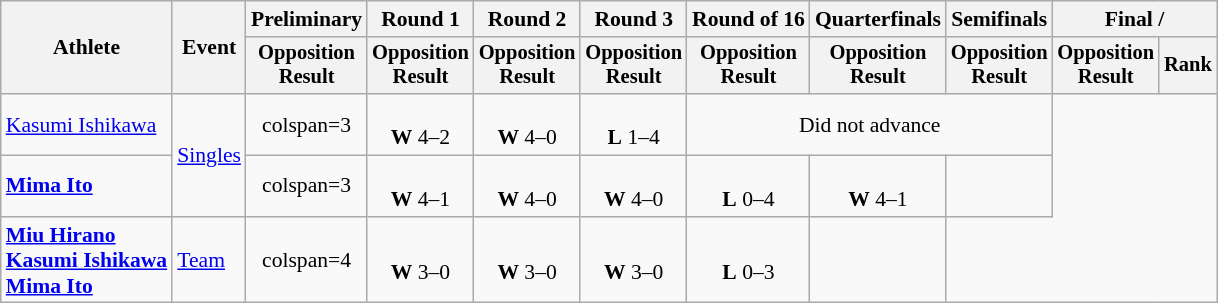<table class="wikitable" style="font-size:90%;">
<tr>
<th rowspan=2>Athlete</th>
<th rowspan=2>Event</th>
<th>Preliminary</th>
<th>Round 1</th>
<th>Round 2</th>
<th>Round 3</th>
<th>Round of 16</th>
<th>Quarterfinals</th>
<th>Semifinals</th>
<th colspan=2>Final / </th>
</tr>
<tr style="font-size:95%">
<th>Opposition<br>Result</th>
<th>Opposition<br>Result</th>
<th>Opposition<br>Result</th>
<th>Opposition<br>Result</th>
<th>Opposition<br>Result</th>
<th>Opposition<br>Result</th>
<th>Opposition<br>Result</th>
<th>Opposition<br>Result</th>
<th>Rank</th>
</tr>
<tr align=center>
<td align=left><a href='#'>Kasumi Ishikawa</a></td>
<td align=left rowspan=2><a href='#'>Singles</a></td>
<td>colspan=3 </td>
<td><br><strong>W</strong> 4–2</td>
<td><br><strong>W</strong> 4–0</td>
<td><br><strong>L</strong> 1–4</td>
<td colspan=3>Did not advance</td>
</tr>
<tr align=center>
<td align=left><strong><a href='#'>Mima Ito</a></strong></td>
<td>colspan=3 </td>
<td><br><strong>W</strong> 4–1</td>
<td><br><strong>W</strong> 4–0</td>
<td><br><strong>W</strong> 4–0</td>
<td><br><strong>L</strong> 0–4</td>
<td><br><strong>W</strong> 4–1</td>
<td></td>
</tr>
<tr align=center>
<td align=left><strong><a href='#'>Miu Hirano</a><br><a href='#'>Kasumi Ishikawa</a><br><a href='#'>Mima Ito</a></strong></td>
<td align=left><a href='#'>Team</a></td>
<td>colspan=4 </td>
<td><br><strong>W</strong> 3–0</td>
<td><br><strong>W</strong> 3–0</td>
<td><br><strong>W</strong> 3–0</td>
<td><br><strong>L</strong> 0–3</td>
<td></td>
</tr>
</table>
